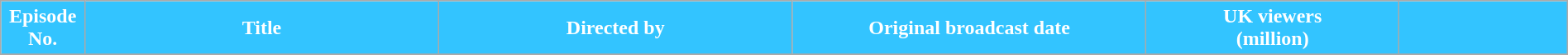<table class="wikitable plainrowheaders" style="width: 100%; margin-right: 0;">
<tr>
<th style="background:#33C4FF; color:#fff; width:5%">Episode<br>No.</th>
<th style="background:#33C4FF; color:#fff; width:21%">Title</th>
<th style="background:#33C4FF; color:#fff; width:21%">Directed by</th>
<th style="background:#33C4FF; color:#fff; width:21%">Original broadcast date</th>
<th style="background:#33C4FF; color:#fff; width:15%">UK viewers<br>(million)</th>
<th style="background:#33C4FF; color:#fff; width:10%"></th>
</tr>
<tr>
</tr>
</table>
